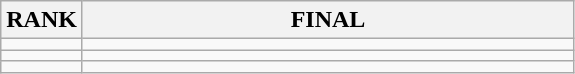<table class="wikitable">
<tr>
<th>RANK</th>
<th align="center" style="width: 20em">FINAL</th>
</tr>
<tr>
<td align="center"></td>
<td></td>
</tr>
<tr>
<td align="center"></td>
<td></td>
</tr>
<tr>
<td align="center"></td>
<td></td>
</tr>
</table>
